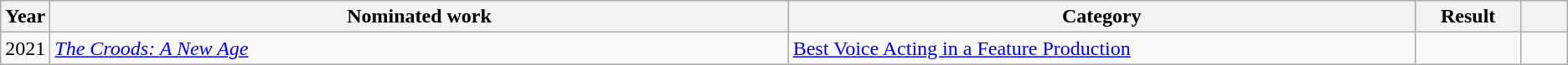<table class="wikitable sortable">
<tr>
<th scope="col" style="width:1em;">Year</th>
<th scope="col" style="width:39em;">Nominated work</th>
<th scope="col" style="width:33em;">Category</th>
<th scope="col" style="width:5em;">Result</th>
<th scope="col" style="width:2em;" class="unsortable"></th>
</tr>
<tr>
<td>2021</td>
<td><em><a href='#'>The Croods: A New Age</a></em></td>
<td><a href='#'>Best Voice Acting in a Feature Production</a></td>
<td></td>
<td></td>
</tr>
</table>
